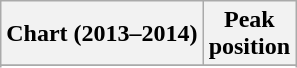<table class="wikitable sortable plainrowheaders" style="text-align:center">
<tr>
<th scope="col">Chart (2013–2014)</th>
<th scope="col">Peak<br>position</th>
</tr>
<tr>
</tr>
<tr>
</tr>
<tr>
</tr>
</table>
